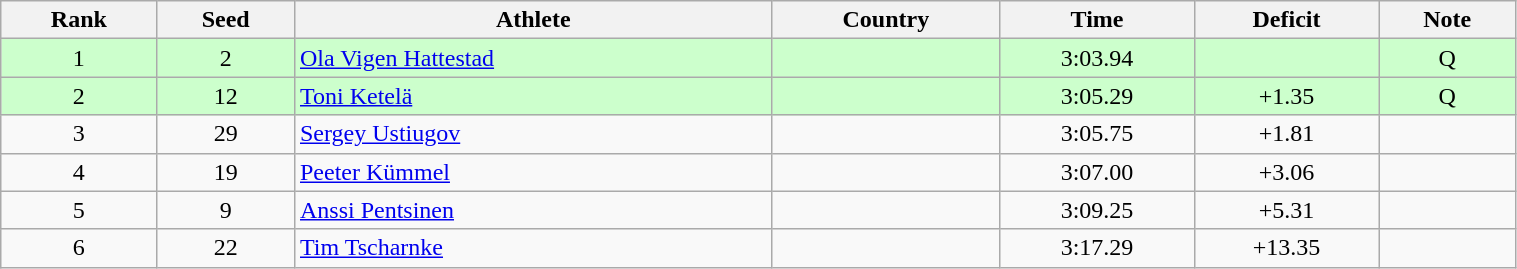<table class="wikitable sortable" style="text-align:center" width=80%>
<tr>
<th>Rank</th>
<th>Seed</th>
<th>Athlete</th>
<th>Country</th>
<th>Time</th>
<th>Deficit</th>
<th>Note</th>
</tr>
<tr bgcolor=ccffcc>
<td>1</td>
<td>2</td>
<td align=left><a href='#'>Ola Vigen Hattestad</a></td>
<td align=left></td>
<td>3:03.94</td>
<td></td>
<td>Q</td>
</tr>
<tr bgcolor=ccffcc>
<td>2</td>
<td>12</td>
<td align=left><a href='#'>Toni Ketelä</a></td>
<td align=left></td>
<td>3:05.29</td>
<td>+1.35</td>
<td>Q</td>
</tr>
<tr>
<td>3</td>
<td>29</td>
<td align=left><a href='#'>Sergey Ustiugov</a></td>
<td align=left></td>
<td>3:05.75</td>
<td>+1.81</td>
<td></td>
</tr>
<tr>
<td>4</td>
<td>19</td>
<td align=left><a href='#'>Peeter Kümmel</a></td>
<td align=left></td>
<td>3:07.00</td>
<td>+3.06</td>
<td></td>
</tr>
<tr>
<td>5</td>
<td>9</td>
<td align=left><a href='#'>Anssi Pentsinen</a></td>
<td align=left></td>
<td>3:09.25</td>
<td>+5.31</td>
<td></td>
</tr>
<tr>
<td>6</td>
<td>22</td>
<td align=left><a href='#'>Tim Tscharnke</a></td>
<td align=left></td>
<td>3:17.29</td>
<td>+13.35</td>
<td></td>
</tr>
</table>
